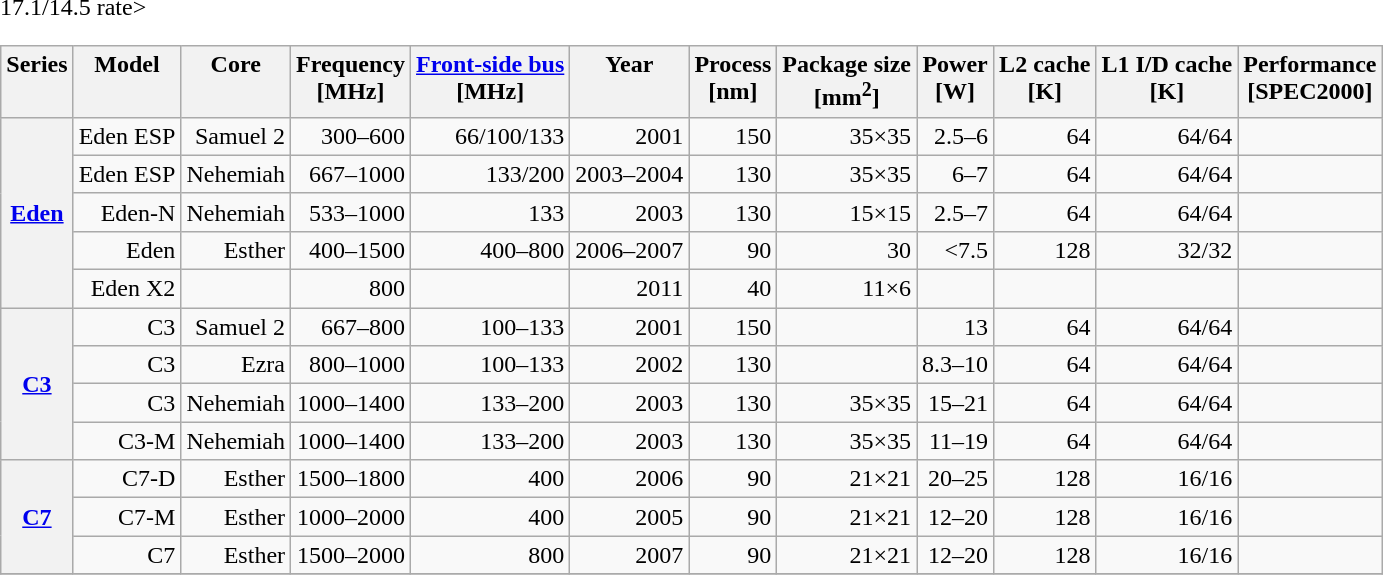<table class="wikitable sortable" summary="This table contains specifications for certain VIA processors" style="text-align: right;">
<tr style="vertical-align: top;white-space:nowrap">
<th>Series</th>
<th>Model</th>
<th>Core</th>
<th abbr="Frequency">Frequency<br>[MHz]</th>
<th abbr="Front Side Bus"><a href='#'>Front-side bus</a><br>[MHz]</th>
<th>Year</th>
<th abbr="Process">Process<br>[nm]</th>
<th abbr="Size">Package size<br>[mm<sup>2</sup>]</th>
<th abbr="Power">Power<br>[W]</th>
<th abbr="L2 Cache">L2 cache<br>[K]</th>
<th abbr="L1 Cache">L1 I/D cache<br>[K]</th>
<th abbr="Perf">Performance<br>[SPEC2000]</th>
</tr>
<tr>
<th rowspan=5><a href='#'>Eden</a></th>
<td>Eden ESP</td>
<td>Samuel 2</td>
<td>300–600</td>
<td>66/100/133</td>
<td>2001</td>
<td>150</td>
<td>35×35</td>
<td>2.5–6</td>
<td>64</td>
<td>64/64</td>
<td></td>
</tr>
<tr>
<td>Eden ESP</td>
<td>Nehemiah</td>
<td>667–1000</td>
<td>133/200</td>
<td>2003–2004</td>
<td>130</td>
<td>35×35</td>
<td>6–7</td>
<td>64</td>
<td>64/64</td>
<td></td>
</tr>
<tr>
<td>Eden-N</td>
<td>Nehemiah</td>
<td>533–1000</td>
<td>133</td>
<td>2003</td>
<td>130</td>
<td>15×15</td>
<td>2.5–7</td>
<td>64</td>
<td>64/64</td>
<td></td>
</tr>
<tr>
<td>Eden</td>
<td>Esther</td>
<td>400–1500</td>
<td>400–800</td>
<td>2006–2007</td>
<td>90</td>
<td>30</td>
<td><7.5</td>
<td>128</td>
<td>32/32</td>
<td></td>
</tr>
<tr>
<td>Eden X2</td>
<td></td>
<td>800</td>
<td></td>
<td>2011</td>
<td>40</td>
<td>11×6</td>
<td></td>
<td></td>
<td></td>
<td></td>
</tr>
<tr>
<th rowspan=4><a href='#'>C3</a></th>
<td>C3</td>
<td>Samuel 2</td>
<td>667–800</td>
<td>100–133</td>
<td>2001</td>
<td>150</td>
<td></td>
<td>13</td>
<td>64</td>
<td>64/64</td>
<td></td>
</tr>
<tr>
<td>C3</td>
<td>Ezra</td>
<td>800–1000</td>
<td>100–133</td>
<td>2002</td>
<td>130</td>
<td></td>
<td>8.3–10</td>
<td>64</td>
<td>64/64</td>
<td></td>
</tr>
<tr>
<td>C3</td>
<td>Nehemiah</td>
<td>1000–1400</td>
<td>133–200</td>
<td>2003</td>
<td>130</td>
<td>35×35</td>
<td>15–21</td>
<td>64</td>
<td>64/64</td>
<td></td>
</tr>
<tr>
<td>C3-M</td>
<td>Nehemiah</td>
<td>1000–1400</td>
<td>133–200</td>
<td>2003</td>
<td>130</td>
<td>35×35</td>
<td>11–19</td>
<td>64</td>
<td>64/64</td>
<td></td>
</tr>
<tr>
<th rowspan=3><a href='#'>C7</a></th>
<td>C7-D</td>
<td>Esther</td>
<td>1500–1800</td>
<td>400</td>
<td>2006</td>
<td>90</td>
<td>21×21</td>
<td>20–25</td>
<td>128</td>
<td>16/16</td>
<td></td>
</tr>
<tr>
<td>C7-M</td>
<td>Esther</td>
<td>1000–2000</td>
<td>400</td>
<td>2005</td>
<td>90</td>
<td>21×21</td>
<td>12–20</td>
<td>128</td>
<td>16/16</td>
<td></td>
</tr>
<tr>
<td>C7</td>
<td>Esther</td>
<td>1500–2000</td>
<td>800</td>
<td>2007</td>
<td>90</td>
<td>21×21</td>
<td>12–20</td>
<td>128</td>
<td>16/16</td>
<td></td>
</tr>
<tr r>17.1/14.5 rate>
</tr>
</table>
